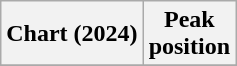<table class="wikitable plainrowheaders" style="text-align:center">
<tr>
<th scope="col">Chart (2024)</th>
<th scope="col">Peak<br>position</th>
</tr>
<tr>
</tr>
</table>
